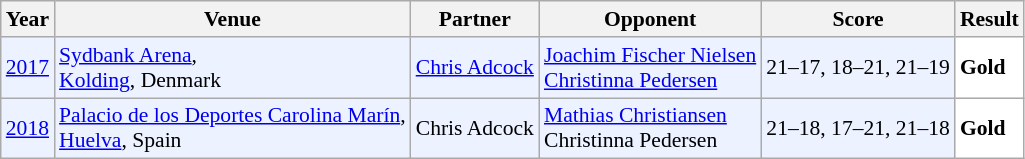<table class="sortable wikitable" style="font-size: 90%;">
<tr>
<th>Year</th>
<th>Venue</th>
<th>Partner</th>
<th>Opponent</th>
<th>Score</th>
<th>Result</th>
</tr>
<tr style="background:#ECF2FF">
<td align="center"><a href='#'>2017</a></td>
<td align="left"><a href='#'>Sydbank Arena</a>,<br><a href='#'>Kolding</a>, Denmark</td>
<td align="left"> <a href='#'>Chris Adcock</a></td>
<td align="left"> <a href='#'>Joachim Fischer Nielsen</a><br> <a href='#'>Christinna Pedersen</a></td>
<td align="left">21–17, 18–21, 21–19</td>
<td style="text-align:left; background:white"> <strong>Gold</strong></td>
</tr>
<tr style="background:#ECF2FF">
<td align="center"><a href='#'>2018</a></td>
<td align="left"><a href='#'>Palacio de los Deportes Carolina Marín</a>,<br><a href='#'>Huelva</a>, Spain</td>
<td align="left"> Chris Adcock</td>
<td align="left"> <a href='#'>Mathias Christiansen</a><br> Christinna Pedersen</td>
<td align="left">21–18, 17–21, 21–18</td>
<td style="text-align:left; background:white"> <strong>Gold</strong></td>
</tr>
</table>
